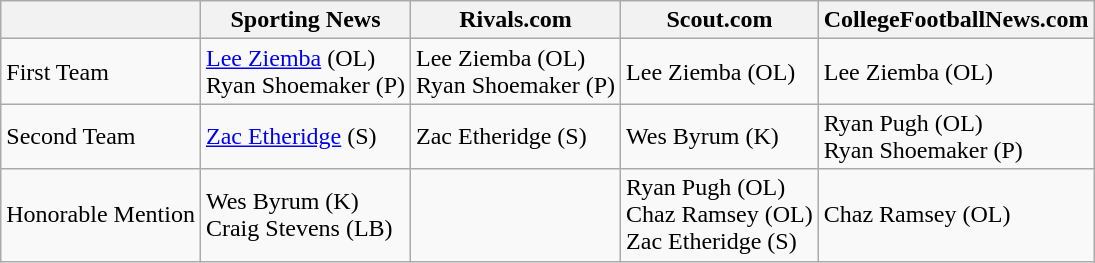<table class="wikitable">
<tr>
<th></th>
<th><strong>Sporting News</strong></th>
<th><strong>Rivals.com</strong></th>
<th><strong>Scout.com</strong></th>
<th><strong>CollegeFootballNews.com</strong></th>
</tr>
<tr>
<td>First Team</td>
<td><a href='#'>Lee Ziemba</a> (OL)<br>Ryan Shoemaker (P)</td>
<td>Lee Ziemba (OL)<br>Ryan Shoemaker (P)</td>
<td>Lee Ziemba (OL)</td>
<td>Lee Ziemba (OL)</td>
</tr>
<tr>
<td>Second Team</td>
<td><a href='#'>Zac Etheridge</a> (S)</td>
<td>Zac Etheridge (S)</td>
<td>Wes Byrum (K)</td>
<td>Ryan Pugh (OL)<br>Ryan Shoemaker (P)</td>
</tr>
<tr>
<td>Honorable Mention</td>
<td>Wes Byrum (K)<br>Craig Stevens (LB)</td>
<td></td>
<td>Ryan Pugh (OL)<br>Chaz Ramsey (OL)<br>Zac Etheridge (S)</td>
<td>Chaz Ramsey (OL)</td>
</tr>
</table>
